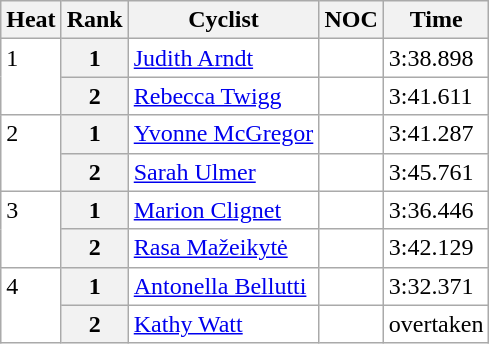<table class="wikitable">
<tr>
<th>Heat</th>
<th>Rank</th>
<th>Cyclist</th>
<th>NOC</th>
<th>Time</th>
</tr>
<tr align="left" valign="top" bgcolor="#FFFFFF">
<td rowspan=2 valign="top">1</td>
<th>1</th>
<td><a href='#'>Judith Arndt</a></td>
<td></td>
<td align="left">3:38.898</td>
</tr>
<tr align="left" valign="top" bgcolor="#FFFFFF">
<th>2</th>
<td><a href='#'>Rebecca Twigg</a></td>
<td></td>
<td align="left">3:41.611</td>
</tr>
<tr align="left" valign="top" bgcolor="#FFFFFF">
<td rowspan=2 valign="top">2</td>
<th>1</th>
<td><a href='#'>Yvonne McGregor</a></td>
<td></td>
<td align="left">3:41.287</td>
</tr>
<tr align="left" valign="top" bgcolor="#FFFFFF">
<th>2</th>
<td><a href='#'>Sarah Ulmer</a></td>
<td></td>
<td align="left">3:45.761</td>
</tr>
<tr align="left" valign="top" bgcolor="#FFFFFF">
<td rowspan=2 valign="top">3</td>
<th>1</th>
<td><a href='#'>Marion Clignet</a></td>
<td></td>
<td align="left">3:36.446</td>
</tr>
<tr align="left" valign="top" bgcolor="#FFFFFF">
<th>2</th>
<td><a href='#'>Rasa Mažeikytė</a></td>
<td></td>
<td align="left">3:42.129</td>
</tr>
<tr align="left" valign="top" bgcolor="#FFFFFF">
<td rowspan=2 valign="top">4</td>
<th>1</th>
<td><a href='#'>Antonella Bellutti</a></td>
<td></td>
<td align="left">3:32.371 </td>
</tr>
<tr align="left" valign="top" bgcolor="#FFFFFF">
<th>2</th>
<td><a href='#'>Kathy Watt</a></td>
<td></td>
<td align="left">overtaken</td>
</tr>
</table>
